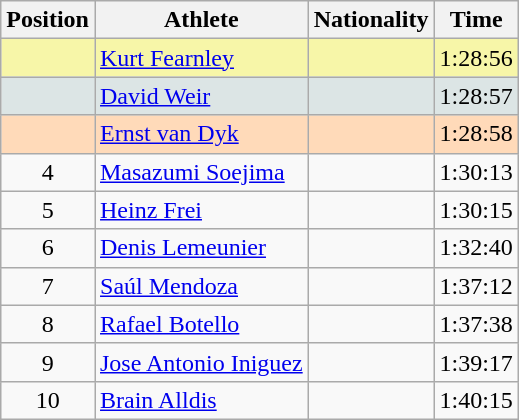<table class="wikitable sortable">
<tr>
<th>Position</th>
<th>Athlete</th>
<th>Nationality</th>
<th>Time</th>
</tr>
<tr bgcolor=#F7F6A8>
<td align=center></td>
<td><a href='#'>Kurt Fearnley</a></td>
<td></td>
<td>1:28:56</td>
</tr>
<tr bgcolor=#DCE5E5>
<td align=center></td>
<td><a href='#'>David Weir</a></td>
<td></td>
<td>1:28:57</td>
</tr>
<tr bgcolor=#FFDAB9>
<td align=center></td>
<td><a href='#'>Ernst van Dyk</a></td>
<td></td>
<td>1:28:58</td>
</tr>
<tr>
<td align=center>4</td>
<td><a href='#'>Masazumi Soejima</a></td>
<td></td>
<td>1:30:13</td>
</tr>
<tr>
<td align=center>5</td>
<td><a href='#'>Heinz Frei</a></td>
<td></td>
<td>1:30:15</td>
</tr>
<tr>
<td align=center>6</td>
<td><a href='#'>Denis Lemeunier</a></td>
<td></td>
<td>1:32:40</td>
</tr>
<tr>
<td align=center>7</td>
<td><a href='#'>Saúl Mendoza</a></td>
<td></td>
<td>1:37:12</td>
</tr>
<tr>
<td align=center>8</td>
<td><a href='#'>Rafael Botello</a></td>
<td></td>
<td>1:37:38</td>
</tr>
<tr>
<td align=center>9</td>
<td><a href='#'>Jose Antonio Iniguez</a></td>
<td></td>
<td>1:39:17</td>
</tr>
<tr>
<td align=center>10</td>
<td><a href='#'>Brain Alldis</a></td>
<td></td>
<td>1:40:15</td>
</tr>
</table>
